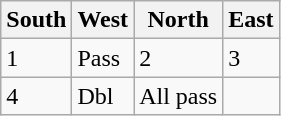<table class="wikitable" style="float:left; margin-top:10px;">
<tr>
<th>South</th>
<th>West</th>
<th>North</th>
<th>East</th>
</tr>
<tr>
<td>1</td>
<td>Pass</td>
<td>2</td>
<td>3</td>
</tr>
<tr>
<td>4</td>
<td>Dbl</td>
<td>All pass</td>
<td></td>
</tr>
</table>
